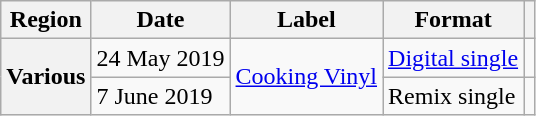<table class="wikitable plainrowheaders">
<tr>
<th scope="col">Region</th>
<th scope="col">Date</th>
<th scope="col">Label</th>
<th scope="col">Format</th>
<th scope="col"></th>
</tr>
<tr>
<th rowspan="2" scope="row">Various</th>
<td>24 May 2019</td>
<td rowspan="2"><a href='#'>Cooking Vinyl</a></td>
<td><a href='#'>Digital single</a></td>
<td style="text-align:center;"></td>
</tr>
<tr>
<td>7 June 2019</td>
<td>Remix single</td>
<td style="text-align:center;"></td>
</tr>
</table>
